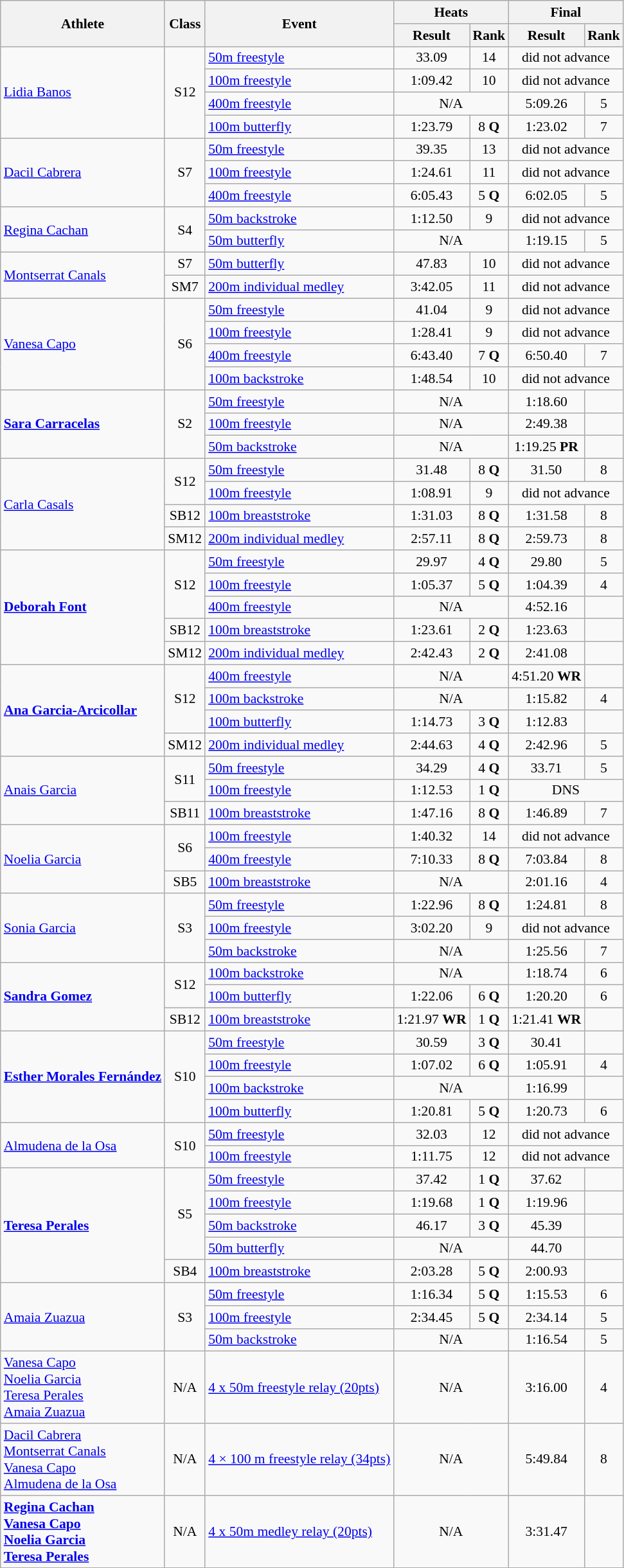<table class=wikitable style="font-size:90%">
<tr>
<th rowspan="2">Athlete</th>
<th rowspan="2">Class</th>
<th rowspan="2">Event</th>
<th colspan="2">Heats</th>
<th colspan="2">Final</th>
</tr>
<tr>
<th>Result</th>
<th>Rank</th>
<th>Result</th>
<th>Rank</th>
</tr>
<tr>
<td rowspan="4"><a href='#'>Lidia Banos</a></td>
<td rowspan="4" style="text-align:center;">S12</td>
<td><a href='#'>50m freestyle</a></td>
<td style="text-align:center;">33.09</td>
<td style="text-align:center;">14</td>
<td style="text-align:center;" colspan="2">did not advance</td>
</tr>
<tr>
<td><a href='#'>100m freestyle</a></td>
<td style="text-align:center;">1:09.42</td>
<td style="text-align:center;">10</td>
<td style="text-align:center;" colspan="2">did not advance</td>
</tr>
<tr>
<td><a href='#'>400m freestyle</a></td>
<td style="text-align:center;" colspan="2">N/A</td>
<td style="text-align:center;">5:09.26</td>
<td style="text-align:center;">5</td>
</tr>
<tr>
<td><a href='#'>100m butterfly</a></td>
<td style="text-align:center;">1:23.79</td>
<td style="text-align:center;">8 <strong>Q</strong></td>
<td style="text-align:center;">1:23.02</td>
<td style="text-align:center;">7</td>
</tr>
<tr>
<td rowspan="3"><a href='#'>Dacil Cabrera</a></td>
<td rowspan="3" style="text-align:center;">S7</td>
<td><a href='#'>50m freestyle</a></td>
<td style="text-align:center;">39.35</td>
<td style="text-align:center;">13</td>
<td style="text-align:center;" colspan="2">did not advance</td>
</tr>
<tr>
<td><a href='#'>100m freestyle</a></td>
<td style="text-align:center;">1:24.61</td>
<td style="text-align:center;">11</td>
<td style="text-align:center;" colspan="2">did not advance</td>
</tr>
<tr>
<td><a href='#'>400m freestyle</a></td>
<td style="text-align:center;">6:05.43</td>
<td style="text-align:center;">5 <strong>Q</strong></td>
<td style="text-align:center;">6:02.05</td>
<td style="text-align:center;">5</td>
</tr>
<tr>
<td rowspan="2"><a href='#'>Regina Cachan</a></td>
<td rowspan="2" style="text-align:center;">S4</td>
<td><a href='#'>50m backstroke</a></td>
<td style="text-align:center;">1:12.50</td>
<td style="text-align:center;">9</td>
<td style="text-align:center;" colspan="2">did not advance</td>
</tr>
<tr>
<td><a href='#'>50m butterfly</a></td>
<td style="text-align:center;" colspan="2">N/A</td>
<td style="text-align:center;">1:19.15</td>
<td style="text-align:center;">5</td>
</tr>
<tr>
<td rowspan="2"><a href='#'>Montserrat Canals</a></td>
<td style="text-align:center;">S7</td>
<td><a href='#'>50m butterfly</a></td>
<td style="text-align:center;">47.83</td>
<td style="text-align:center;">10</td>
<td style="text-align:center;" colspan="2">did not advance</td>
</tr>
<tr>
<td style="text-align:center;">SM7</td>
<td><a href='#'>200m individual medley</a></td>
<td style="text-align:center;">3:42.05</td>
<td style="text-align:center;">11</td>
<td style="text-align:center;" colspan="2">did not advance</td>
</tr>
<tr>
<td rowspan="4"><a href='#'>Vanesa Capo</a></td>
<td rowspan="4" style="text-align:center;">S6</td>
<td><a href='#'>50m freestyle</a></td>
<td style="text-align:center;">41.04</td>
<td style="text-align:center;">9</td>
<td style="text-align:center;" colspan="2">did not advance</td>
</tr>
<tr>
<td><a href='#'>100m freestyle</a></td>
<td style="text-align:center;">1:28.41</td>
<td style="text-align:center;">9</td>
<td style="text-align:center;" colspan="2">did not advance</td>
</tr>
<tr>
<td><a href='#'>400m freestyle</a></td>
<td style="text-align:center;">6:43.40</td>
<td style="text-align:center;">7 <strong>Q</strong></td>
<td style="text-align:center;">6:50.40</td>
<td style="text-align:center;">7</td>
</tr>
<tr>
<td><a href='#'>100m backstroke</a></td>
<td style="text-align:center;">1:48.54</td>
<td style="text-align:center;">10</td>
<td style="text-align:center;" colspan="2">did not advance</td>
</tr>
<tr>
<td rowspan="3"><strong><a href='#'>Sara Carracelas</a></strong></td>
<td rowspan="3" style="text-align:center;">S2</td>
<td><a href='#'>50m freestyle</a></td>
<td style="text-align:center;" colspan="2">N/A</td>
<td style="text-align:center;">1:18.60</td>
<td style="text-align:center;"></td>
</tr>
<tr>
<td><a href='#'>100m freestyle</a></td>
<td style="text-align:center;" colspan="2">N/A</td>
<td style="text-align:center;">2:49.38</td>
<td style="text-align:center;"></td>
</tr>
<tr>
<td><a href='#'>50m backstroke</a></td>
<td style="text-align:center;" colspan="2">N/A</td>
<td style="text-align:center;">1:19.25 <strong>PR</strong></td>
<td style="text-align:center;"></td>
</tr>
<tr>
<td rowspan="4"><a href='#'>Carla Casals</a></td>
<td rowspan="2" style="text-align:center;">S12</td>
<td><a href='#'>50m freestyle</a></td>
<td style="text-align:center;">31.48</td>
<td style="text-align:center;">8 <strong>Q</strong></td>
<td style="text-align:center;">31.50</td>
<td style="text-align:center;">8</td>
</tr>
<tr>
<td><a href='#'>100m freestyle</a></td>
<td style="text-align:center;">1:08.91</td>
<td style="text-align:center;">9</td>
<td style="text-align:center;" colspan="2">did not advance</td>
</tr>
<tr>
<td style="text-align:center;">SB12</td>
<td><a href='#'>100m breaststroke</a></td>
<td style="text-align:center;">1:31.03</td>
<td style="text-align:center;">8 <strong>Q</strong></td>
<td style="text-align:center;">1:31.58</td>
<td style="text-align:center;">8</td>
</tr>
<tr>
<td style="text-align:center;">SM12</td>
<td><a href='#'>200m individual medley</a></td>
<td style="text-align:center;">2:57.11</td>
<td style="text-align:center;">8 <strong>Q</strong></td>
<td style="text-align:center;">2:59.73</td>
<td style="text-align:center;">8</td>
</tr>
<tr>
<td rowspan="5"><strong><a href='#'>Deborah Font</a></strong></td>
<td rowspan="3" style="text-align:center;">S12</td>
<td><a href='#'>50m freestyle</a></td>
<td style="text-align:center;">29.97</td>
<td style="text-align:center;">4 <strong>Q</strong></td>
<td style="text-align:center;">29.80</td>
<td style="text-align:center;">5</td>
</tr>
<tr>
<td><a href='#'>100m freestyle</a></td>
<td style="text-align:center;">1:05.37</td>
<td style="text-align:center;">5 <strong>Q</strong></td>
<td style="text-align:center;">1:04.39</td>
<td style="text-align:center;">4</td>
</tr>
<tr>
<td><a href='#'>400m freestyle</a></td>
<td style="text-align:center;" colspan="2">N/A</td>
<td style="text-align:center;">4:52.16</td>
<td style="text-align:center;"></td>
</tr>
<tr>
<td style="text-align:center;">SB12</td>
<td><a href='#'>100m breaststroke</a></td>
<td style="text-align:center;">1:23.61</td>
<td style="text-align:center;">2 <strong>Q</strong></td>
<td style="text-align:center;">1:23.63</td>
<td style="text-align:center;"></td>
</tr>
<tr>
<td style="text-align:center;">SM12</td>
<td><a href='#'>200m individual medley</a></td>
<td style="text-align:center;">2:42.43</td>
<td style="text-align:center;">2 <strong>Q</strong></td>
<td style="text-align:center;">2:41.08</td>
<td style="text-align:center;"></td>
</tr>
<tr>
<td rowspan="4"><strong><a href='#'>Ana Garcia-Arcicollar</a></strong></td>
<td rowspan="3" style="text-align:center;">S12</td>
<td><a href='#'>400m freestyle</a></td>
<td style="text-align:center;" colspan="2">N/A</td>
<td style="text-align:center;">4:51.20 <strong>WR</strong></td>
<td style="text-align:center;"></td>
</tr>
<tr>
<td><a href='#'>100m backstroke</a></td>
<td style="text-align:center;" colspan="2">N/A</td>
<td style="text-align:center;">1:15.82</td>
<td style="text-align:center;">4</td>
</tr>
<tr>
<td><a href='#'>100m butterfly</a></td>
<td style="text-align:center;">1:14.73</td>
<td style="text-align:center;">3 <strong>Q</strong></td>
<td style="text-align:center;">1:12.83</td>
<td style="text-align:center;"></td>
</tr>
<tr>
<td style="text-align:center;">SM12</td>
<td><a href='#'>200m individual medley</a></td>
<td style="text-align:center;">2:44.63</td>
<td style="text-align:center;">4 <strong>Q</strong></td>
<td style="text-align:center;">2:42.96</td>
<td style="text-align:center;">5</td>
</tr>
<tr>
<td rowspan="3"><a href='#'>Anais Garcia</a></td>
<td rowspan="2" style="text-align:center;">S11</td>
<td><a href='#'>50m freestyle</a></td>
<td style="text-align:center;">34.29</td>
<td style="text-align:center;">4 <strong>Q</strong></td>
<td style="text-align:center;">33.71</td>
<td style="text-align:center;">5</td>
</tr>
<tr>
<td><a href='#'>100m freestyle</a></td>
<td style="text-align:center;">1:12.53</td>
<td style="text-align:center;">1 <strong>Q</strong></td>
<td style="text-align:center;" colspan="2">DNS</td>
</tr>
<tr>
<td style="text-align:center;">SB11</td>
<td><a href='#'>100m breaststroke</a></td>
<td style="text-align:center;">1:47.16</td>
<td style="text-align:center;">8 <strong>Q</strong></td>
<td style="text-align:center;">1:46.89</td>
<td style="text-align:center;">7</td>
</tr>
<tr>
<td rowspan="3"><a href='#'>Noelia Garcia</a></td>
<td rowspan="2" style="text-align:center;">S6</td>
<td><a href='#'>100m freestyle</a></td>
<td style="text-align:center;">1:40.32</td>
<td style="text-align:center;">14</td>
<td style="text-align:center;" colspan="2">did not advance</td>
</tr>
<tr>
<td><a href='#'>400m freestyle</a></td>
<td style="text-align:center;">7:10.33</td>
<td style="text-align:center;">8 <strong>Q</strong></td>
<td style="text-align:center;">7:03.84</td>
<td style="text-align:center;">8</td>
</tr>
<tr>
<td style="text-align:center;">SB5</td>
<td><a href='#'>100m breaststroke</a></td>
<td style="text-align:center;" colspan="2">N/A</td>
<td style="text-align:center;">2:01.16</td>
<td style="text-align:center;">4</td>
</tr>
<tr>
<td rowspan="3"><a href='#'>Sonia Garcia</a></td>
<td rowspan="3" style="text-align:center;">S3</td>
<td><a href='#'>50m freestyle</a></td>
<td style="text-align:center;">1:22.96</td>
<td style="text-align:center;">8 <strong>Q</strong></td>
<td style="text-align:center;">1:24.81</td>
<td style="text-align:center;">8</td>
</tr>
<tr>
<td><a href='#'>100m freestyle</a></td>
<td style="text-align:center;">3:02.20</td>
<td style="text-align:center;">9</td>
<td style="text-align:center;" colspan="2">did not advance</td>
</tr>
<tr>
<td><a href='#'>50m backstroke</a></td>
<td style="text-align:center;" colspan="2">N/A</td>
<td style="text-align:center;">1:25.56</td>
<td style="text-align:center;">7</td>
</tr>
<tr>
<td rowspan="3"><strong><a href='#'>Sandra Gomez</a></strong></td>
<td rowspan="2" style="text-align:center;">S12</td>
<td><a href='#'>100m backstroke</a></td>
<td style="text-align:center;" colspan="2">N/A</td>
<td style="text-align:center;">1:18.74</td>
<td style="text-align:center;">6</td>
</tr>
<tr>
<td><a href='#'>100m butterfly</a></td>
<td style="text-align:center;">1:22.06</td>
<td style="text-align:center;">6 <strong>Q</strong></td>
<td style="text-align:center;">1:20.20</td>
<td style="text-align:center;">6</td>
</tr>
<tr>
<td style="text-align:center;">SB12</td>
<td><a href='#'>100m breaststroke</a></td>
<td style="text-align:center;">1:21.97 <strong>WR</strong></td>
<td style="text-align:center;">1 <strong>Q</strong></td>
<td style="text-align:center;">1:21.41 <strong>WR</strong></td>
<td style="text-align:center;"></td>
</tr>
<tr>
<td rowspan="4"><strong><a href='#'>Esther Morales Fernández</a></strong></td>
<td rowspan="4" style="text-align:center;">S10</td>
<td><a href='#'>50m freestyle</a></td>
<td style="text-align:center;">30.59</td>
<td style="text-align:center;">3 <strong>Q</strong></td>
<td style="text-align:center;">30.41</td>
<td style="text-align:center;"></td>
</tr>
<tr>
<td><a href='#'>100m freestyle</a></td>
<td style="text-align:center;">1:07.02</td>
<td style="text-align:center;">6 <strong>Q</strong></td>
<td style="text-align:center;">1:05.91</td>
<td style="text-align:center;">4</td>
</tr>
<tr>
<td><a href='#'>100m backstroke</a></td>
<td style="text-align:center;" colspan="2">N/A</td>
<td style="text-align:center;">1:16.99</td>
<td style="text-align:center;"></td>
</tr>
<tr>
<td><a href='#'>100m butterfly</a></td>
<td style="text-align:center;">1:20.81</td>
<td style="text-align:center;">5 <strong>Q</strong></td>
<td style="text-align:center;">1:20.73</td>
<td style="text-align:center;">6</td>
</tr>
<tr>
<td rowspan="2"><a href='#'>Almudena de la Osa</a></td>
<td rowspan="2" style="text-align:center;">S10</td>
<td><a href='#'>50m freestyle</a></td>
<td style="text-align:center;">32.03</td>
<td style="text-align:center;">12</td>
<td style="text-align:center;" colspan="2">did not advance</td>
</tr>
<tr>
<td><a href='#'>100m freestyle</a></td>
<td style="text-align:center;">1:11.75</td>
<td style="text-align:center;">12</td>
<td style="text-align:center;" colspan="2">did not advance</td>
</tr>
<tr>
<td rowspan="5"><strong><a href='#'>Teresa Perales</a></strong></td>
<td rowspan="4" style="text-align:center;">S5</td>
<td><a href='#'>50m freestyle</a></td>
<td style="text-align:center;">37.42</td>
<td style="text-align:center;">1 <strong>Q</strong></td>
<td style="text-align:center;">37.62</td>
<td style="text-align:center;"></td>
</tr>
<tr>
<td><a href='#'>100m freestyle</a></td>
<td style="text-align:center;">1:19.68</td>
<td style="text-align:center;">1 <strong>Q</strong></td>
<td style="text-align:center;">1:19.96</td>
<td style="text-align:center;"></td>
</tr>
<tr>
<td><a href='#'>50m backstroke</a></td>
<td style="text-align:center;">46.17</td>
<td style="text-align:center;">3 <strong>Q</strong></td>
<td style="text-align:center;">45.39</td>
<td style="text-align:center;"></td>
</tr>
<tr>
<td><a href='#'>50m butterfly</a></td>
<td style="text-align:center;" colspan="2">N/A</td>
<td style="text-align:center;">44.70</td>
<td style="text-align:center;"></td>
</tr>
<tr>
<td style="text-align:center;">SB4</td>
<td><a href='#'>100m breaststroke</a></td>
<td style="text-align:center;">2:03.28</td>
<td style="text-align:center;">5 <strong>Q</strong></td>
<td style="text-align:center;">2:00.93</td>
<td style="text-align:center;"></td>
</tr>
<tr>
<td rowspan="3"><a href='#'>Amaia Zuazua</a></td>
<td rowspan="3" style="text-align:center;">S3</td>
<td><a href='#'>50m freestyle</a></td>
<td style="text-align:center;">1:16.34</td>
<td style="text-align:center;">5 <strong>Q</strong></td>
<td style="text-align:center;">1:15.53</td>
<td style="text-align:center;">6</td>
</tr>
<tr>
<td><a href='#'>100m freestyle</a></td>
<td style="text-align:center;">2:34.45</td>
<td style="text-align:center;">5 <strong>Q</strong></td>
<td style="text-align:center;">2:34.14</td>
<td style="text-align:center;">5</td>
</tr>
<tr>
<td><a href='#'>50m backstroke</a></td>
<td style="text-align:center;" colspan="2">N/A</td>
<td style="text-align:center;">1:16.54</td>
<td style="text-align:center;">5</td>
</tr>
<tr>
<td><a href='#'>Vanesa Capo</a><br> <a href='#'>Noelia Garcia</a><br> <a href='#'>Teresa Perales</a><br> <a href='#'>Amaia Zuazua</a></td>
<td style="text-align:center;">N/A</td>
<td><a href='#'>4 x 50m freestyle relay (20pts)</a></td>
<td style="text-align:center;" colspan="2">N/A</td>
<td style="text-align:center;">3:16.00</td>
<td style="text-align:center;">4</td>
</tr>
<tr>
<td><a href='#'>Dacil Cabrera</a><br> <a href='#'>Montserrat Canals</a><br> <a href='#'>Vanesa Capo</a><br> <a href='#'>Almudena de la Osa</a></td>
<td style="text-align:center;">N/A</td>
<td><a href='#'>4 × 100 m freestyle relay (34pts)</a></td>
<td style="text-align:center;" colspan="2">N/A</td>
<td style="text-align:center;">5:49.84</td>
<td style="text-align:center;">8</td>
</tr>
<tr>
<td><strong><a href='#'>Regina Cachan</a></strong><br> <strong><a href='#'>Vanesa Capo</a></strong><br> <strong><a href='#'>Noelia Garcia</a></strong><br> <strong><a href='#'>Teresa Perales</a></strong></td>
<td style="text-align:center;">N/A</td>
<td><a href='#'>4 x 50m medley relay (20pts)</a></td>
<td style="text-align:center;" colspan="2">N/A</td>
<td style="text-align:center;">3:31.47</td>
<td style="text-align:center;"></td>
</tr>
</table>
